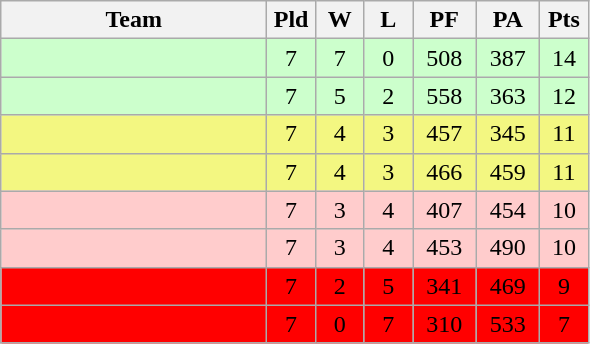<table class="wikitable" style="text-align:center;">
<tr>
<th width=170>Team</th>
<th width=25>Pld</th>
<th width=25>W</th>
<th width=25>L</th>
<th width=35>PF</th>
<th width=35>PA</th>
<th width=25>Pts</th>
</tr>
<tr bgcolor=#ccffcc>
<td align="left"></td>
<td>7</td>
<td>7</td>
<td>0</td>
<td>508</td>
<td>387</td>
<td>14</td>
</tr>
<tr bgcolor=#ccffcc>
<td align="left"></td>
<td>7</td>
<td>5</td>
<td>2</td>
<td>558</td>
<td>363</td>
<td>12</td>
</tr>
<tr bgcolor=#F3F781>
<td align="left"></td>
<td>7</td>
<td>4</td>
<td>3</td>
<td>457</td>
<td>345</td>
<td>11</td>
</tr>
<tr bgcolor=#F3F781>
<td align="left"></td>
<td>7</td>
<td>4</td>
<td>3</td>
<td>466</td>
<td>459</td>
<td>11</td>
</tr>
<tr bgcolor=#ffcccc>
<td align="left"></td>
<td>7</td>
<td>3</td>
<td>4</td>
<td>407</td>
<td>454</td>
<td>10</td>
</tr>
<tr bgcolor=#ffcccc>
<td align="left"></td>
<td>7</td>
<td>3</td>
<td>4</td>
<td>453</td>
<td>490</td>
<td>10</td>
</tr>
<tr bgcolor=#FF0000>
<td align="left"></td>
<td>7</td>
<td>2</td>
<td>5</td>
<td>341</td>
<td>469</td>
<td>9</td>
</tr>
<tr bgcolor=#FF0000>
<td align="left"></td>
<td>7</td>
<td>0</td>
<td>7</td>
<td>310</td>
<td>533</td>
<td>7</td>
</tr>
</table>
